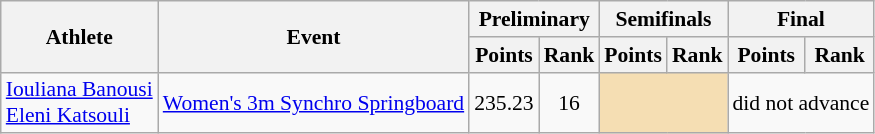<table class=wikitable style="font-size:90%">
<tr>
<th rowspan="2">Athlete</th>
<th rowspan="2">Event</th>
<th colspan="2">Preliminary</th>
<th colspan="2">Semifinals</th>
<th colspan="2">Final</th>
</tr>
<tr>
<th>Points</th>
<th>Rank</th>
<th>Points</th>
<th>Rank</th>
<th>Points</th>
<th>Rank</th>
</tr>
<tr>
<td rowspan="1"><a href='#'>Iouliana Banousi</a><br><a href='#'>Eleni Katsouli</a></td>
<td><a href='#'>Women's 3m Synchro Springboard</a></td>
<td align=center>235.23</td>
<td align=center>16</td>
<td colspan= 2 bgcolor="wheat"></td>
<td align=center colspan=2>did not advance</td>
</tr>
</table>
